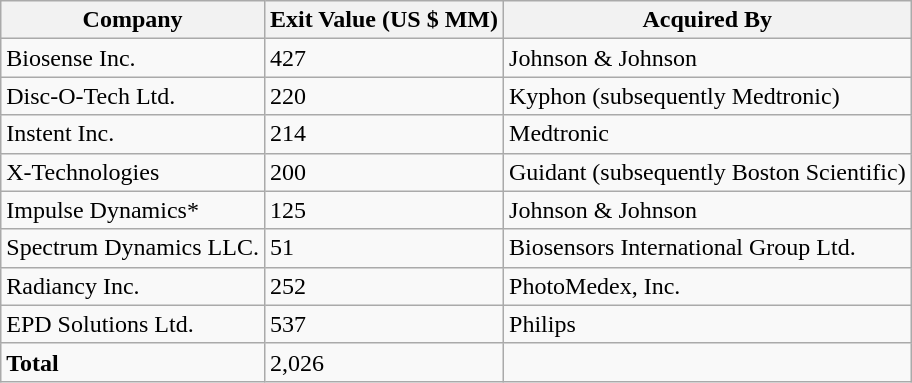<table class="wikitable">
<tr>
<th><strong>Company</strong></th>
<th><strong>Exit Value (US $ MM)</strong></th>
<th><strong>Acquired By</strong></th>
</tr>
<tr>
<td>Biosense Inc.</td>
<td>427</td>
<td>Johnson & Johnson </td>
</tr>
<tr>
<td>Disc-O-Tech Ltd.</td>
<td>220</td>
<td>Kyphon (subsequently Medtronic) </td>
</tr>
<tr>
<td>Instent Inc.</td>
<td>214</td>
<td>Medtronic </td>
</tr>
<tr>
<td>X-Technologies</td>
<td>200</td>
<td>Guidant (subsequently Boston Scientific) </td>
</tr>
<tr>
<td>Impulse Dynamics*</td>
<td>125</td>
<td>Johnson & Johnson </td>
</tr>
<tr>
<td>Spectrum Dynamics LLC.</td>
<td>51</td>
<td>Biosensors International Group Ltd.</td>
</tr>
<tr>
<td>Radiancy Inc.</td>
<td>252</td>
<td>PhotoMedex, Inc.</td>
</tr>
<tr>
<td>EPD Solutions Ltd.</td>
<td>537</td>
<td>Philips </td>
</tr>
<tr>
<td><strong>Total </strong></td>
<td>2,026</td>
</tr>
</table>
